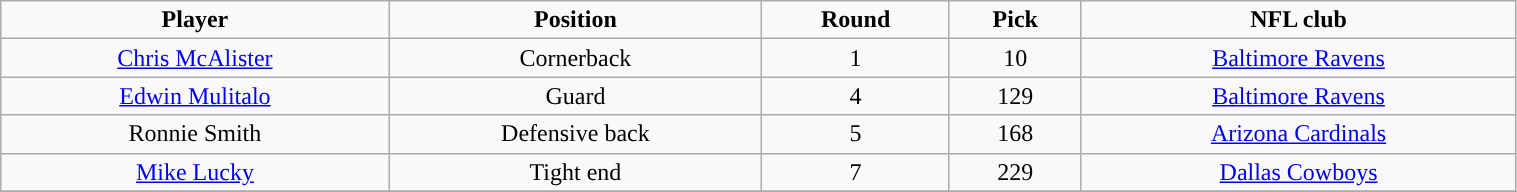<table class="wikitable" width="80%">
<tr align="center">
<td><strong>Player</strong></td>
<td><strong>Position</strong></td>
<td><strong>Round</strong></td>
<td><strong>Pick</strong></td>
<td><strong>NFL club</strong></td>
</tr>
<tr align="center" bgcolor="">
<td><a href='#'>Chris McAlister</a></td>
<td>Cornerback</td>
<td>1</td>
<td>10</td>
<td><a href='#'>Baltimore Ravens</a></td>
</tr>
<tr align="center" bgcolor="">
<td><a href='#'>Edwin Mulitalo</a></td>
<td>Guard</td>
<td>4</td>
<td>129</td>
<td><a href='#'>Baltimore Ravens</a></td>
</tr>
<tr align="center" bgcolor="">
<td>Ronnie Smith</td>
<td>Defensive back</td>
<td>5</td>
<td>168</td>
<td><a href='#'>Arizona Cardinals</a></td>
</tr>
<tr align="center" bgcolor="">
<td><a href='#'>Mike Lucky</a></td>
<td>Tight end</td>
<td>7</td>
<td>229</td>
<td><a href='#'>Dallas Cowboys</a></td>
</tr>
<tr align="center" bgcolor="">
</tr>
</table>
